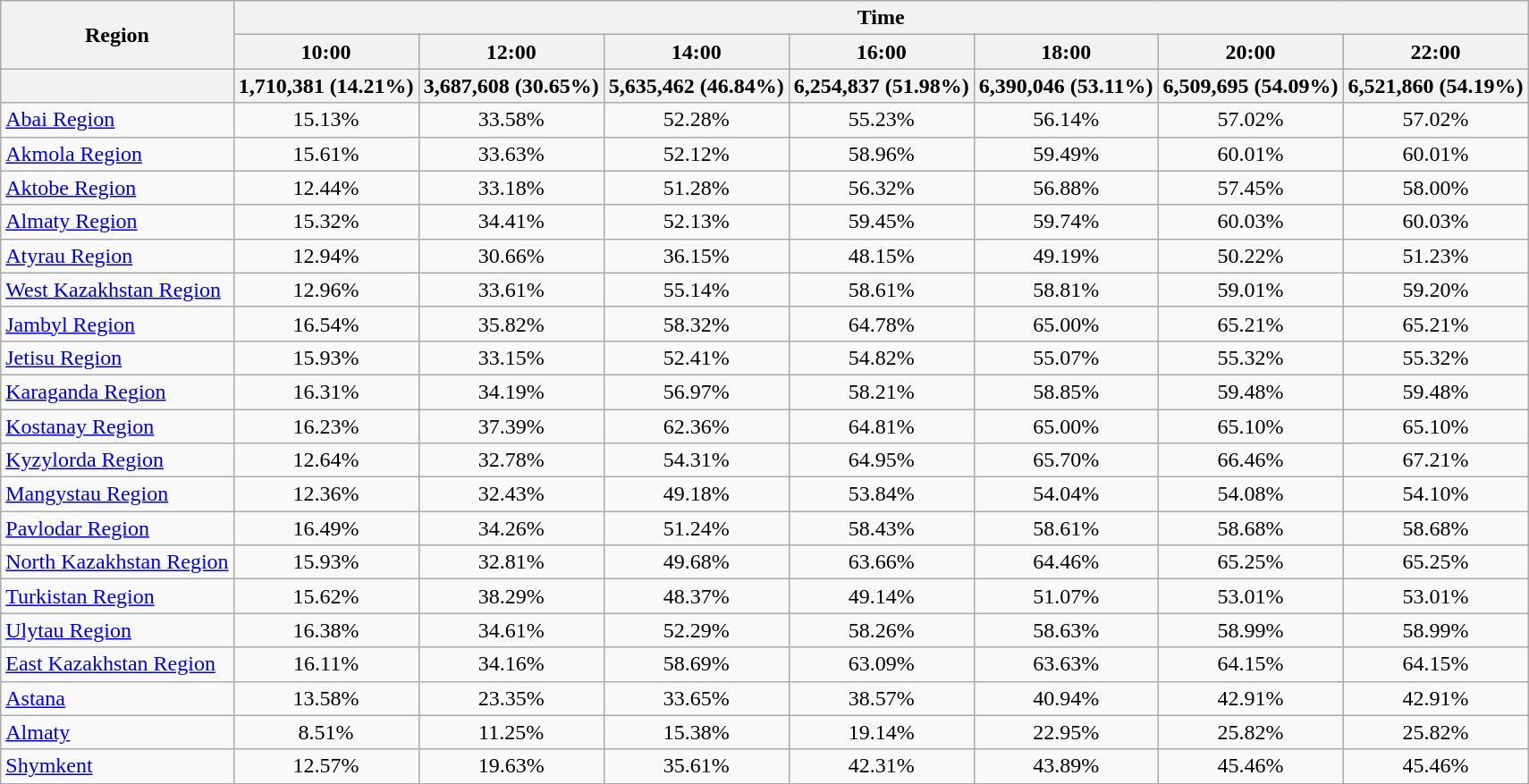<table class="wikitable sortable mw-collapsible mw-collapsed" style="text-align:left">
<tr>
<th rowspan="2">Region</th>
<th colspan="7">Time</th>
</tr>
<tr>
<th>10:00</th>
<th>12:00</th>
<th>14:00</th>
<th>16:00</th>
<th>18:00</th>
<th>20:00</th>
<th>22:00</th>
</tr>
<tr>
<th><strong></strong></th>
<th>1,710,381 (14.21%)</th>
<th>3,687,608 (30.65%)</th>
<th>5,635,462 (46.84%)</th>
<th>6,254,837 (51.98%)</th>
<th>6,390,046 (53.11%)</th>
<th>6,509,695 (54.09%)</th>
<th>6,521,860 (54.19%)</th>
</tr>
<tr>
<td><a href='#'>Abai Region</a></td>
<td align="center">15.13%</td>
<td align="center">33.58%</td>
<td align="center">52.28%</td>
<td align="center">55.23%</td>
<td align="center">56.14%</td>
<td align="center">57.02%</td>
<td align="center">57.02%</td>
</tr>
<tr>
<td><a href='#'>Akmola Region</a></td>
<td align="center">15.61%</td>
<td align="center">33.63%</td>
<td align="center">52.12%</td>
<td align="center">58.96%</td>
<td align="center">59.49%</td>
<td align="center">60.01%</td>
<td align="center">60.01%</td>
</tr>
<tr>
<td><a href='#'>Aktobe Region</a></td>
<td align="center">12.44%</td>
<td align="center">33.18%</td>
<td align="center">51.28%</td>
<td align="center">56.32%</td>
<td align="center">56.88%</td>
<td align="center">57.45%</td>
<td align="center">58.00%</td>
</tr>
<tr>
<td><a href='#'>Almaty Region</a></td>
<td align="center">15.32%</td>
<td align="center">34.41%</td>
<td align="center">52.13%</td>
<td align="center">59.45%</td>
<td align="center">59.74%</td>
<td align="center">60.03%</td>
<td align="center">60.03%</td>
</tr>
<tr>
<td><a href='#'>Atyrau Region</a></td>
<td align="center">12.94%</td>
<td align="center">30.66%</td>
<td align="center">36.15%</td>
<td align="center">48.15%</td>
<td align="center">49.19%</td>
<td align="center">50.22%</td>
<td align="center">51.23%</td>
</tr>
<tr>
<td><a href='#'>West Kazakhstan Region</a></td>
<td align="center">12.96%</td>
<td align="center">33.61%</td>
<td align="center">55.14%</td>
<td align="center">58.61%</td>
<td align="center">58.81%</td>
<td align="center">59.01%</td>
<td align="center">59.20%</td>
</tr>
<tr>
<td><a href='#'>Jambyl Region</a></td>
<td align="center">16.54%</td>
<td align="center">35.82%</td>
<td align="center">58.32%</td>
<td align="center">64.78%</td>
<td align="center">65.00%</td>
<td align="center">65.21%</td>
<td align="center">65.21%</td>
</tr>
<tr>
<td><a href='#'>Jetisu Region</a></td>
<td align="center">15.93%</td>
<td align="center">33.15%</td>
<td align="center">52.41%</td>
<td align="center">54.82%</td>
<td align="center">55.07%</td>
<td align="center">55.32%</td>
<td align="center">55.32%</td>
</tr>
<tr>
<td><a href='#'>Karaganda Region</a></td>
<td align="center">16.31%</td>
<td align="center">34.19%</td>
<td align="center">56.97%</td>
<td align="center">58.21%</td>
<td align="center">58.85%</td>
<td align="center">59.48%</td>
<td align="center">59.48%</td>
</tr>
<tr>
<td><a href='#'>Kostanay Region</a></td>
<td align="center">16.23%</td>
<td align="center">37.39%</td>
<td align="center">62.36%</td>
<td align="center">64.81%</td>
<td align="center">65.00%</td>
<td align="center">65.10%</td>
<td align="center">65.10%</td>
</tr>
<tr>
<td><a href='#'>Kyzylorda Region</a></td>
<td align="center">12.64%</td>
<td align="center">32.78%</td>
<td align="center">54.31%</td>
<td align="center">64.95%</td>
<td align="center">65.70%</td>
<td align="center">66.46%</td>
<td align="center">67.21%</td>
</tr>
<tr>
<td><a href='#'>Mangystau Region</a></td>
<td align="center">12.36%</td>
<td align="center">32.43%</td>
<td align="center">49.18%</td>
<td align="center">53.84%</td>
<td align="center">54.04%</td>
<td align="center">54.08%</td>
<td align="center">54.10%</td>
</tr>
<tr>
<td><a href='#'>Pavlodar Region</a></td>
<td align="center">16.49%</td>
<td align="center">34.26%</td>
<td align="center">51.24%</td>
<td align="center">58.43%</td>
<td align="center">58.61%</td>
<td align="center">58.68%</td>
<td align="center">58.68%</td>
</tr>
<tr>
<td><a href='#'>North Kazakhstan Region</a></td>
<td align="center">15.93%</td>
<td align="center">32.81%</td>
<td align="center">49.68%</td>
<td align="center">63.66%</td>
<td align="center">64.46%</td>
<td align="center">65.25%</td>
<td align="center">65.25%</td>
</tr>
<tr>
<td><a href='#'>Turkistan Region</a></td>
<td align="center">15.62%</td>
<td align="center">38.29%</td>
<td align="center">48.37%</td>
<td align="center">49.14%</td>
<td align="center">51.07%</td>
<td align="center">53.01%</td>
<td align="center">53.01%</td>
</tr>
<tr>
<td><a href='#'>Ulytau Region</a></td>
<td align="center">16.38%</td>
<td align="center">34.61%</td>
<td align="center">52.29%</td>
<td align="center">58.26%</td>
<td align="center">58.63%</td>
<td align="center">58.99%</td>
<td align="center">58.99%</td>
</tr>
<tr>
<td><a href='#'>East Kazakhstan Region</a></td>
<td align="center">16.11%</td>
<td align="center">34.16%</td>
<td align="center">58.69%</td>
<td align="center">63.09%</td>
<td align="center">63.63%</td>
<td align="center">64.15%</td>
<td align="center">64.15%</td>
</tr>
<tr>
<td><a href='#'>Astana</a></td>
<td align="center">13.58%</td>
<td align="center">23.35%</td>
<td align="center">33.65%</td>
<td align="center">38.57%</td>
<td align="center">40.94%</td>
<td align="center">42.91%</td>
<td align="center">42.91%</td>
</tr>
<tr>
<td><a href='#'>Almaty</a></td>
<td align="center">8.51%</td>
<td align="center">11.25%</td>
<td align="center">15.38%</td>
<td align="center">19.14%</td>
<td align="center">22.95%</td>
<td align="center">25.82%</td>
<td align="center">25.82%</td>
</tr>
<tr>
<td><a href='#'>Shymkent</a></td>
<td align="center">12.57%</td>
<td align="center">19.63%</td>
<td align="center">35.61%</td>
<td align="center">42.31%</td>
<td align="center">43.89%</td>
<td align="center">45.46%</td>
<td align="center">45.46%</td>
</tr>
</table>
